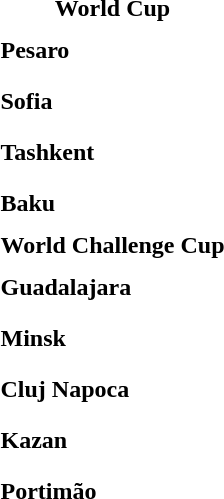<table>
<tr>
<td colspan="4" style="text-align:center;"><strong>World Cup</strong></td>
</tr>
<tr>
<th scope=row style="text-align:left">Pesaro</th>
<td style="height:30px;"></td>
<td style="height:30px;"></td>
<td style="height:30px;"></td>
</tr>
<tr>
<th scope=row style="text-align:left">Sofia</th>
<td style="height:30px;"></td>
<td style="height:30px;"></td>
<td style="height:30px;"></td>
</tr>
<tr>
<th scope=row style="text-align:left">Tashkent</th>
<td style="height:30px;"></td>
<td style="height:30px;"></td>
<td style="height:30px;"></td>
</tr>
<tr>
<th scope=row style="text-align:left">Baku</th>
<td style="height:30px;"></td>
<td style="height:30px;"></td>
<td style="height:30px;"></td>
</tr>
<tr>
<td colspan="4" style="text-align:center;"><strong>World Challenge Cup</strong></td>
</tr>
<tr>
<th scope=row style="text-align:left">Guadalajara</th>
<td style="height:30px;"></td>
<td style="height:30px;"></td>
<td style="height:30px;"></td>
</tr>
<tr>
<th scope=row style="text-align:left">Minsk</th>
<td style="height:30px;"></td>
<td style="height:30px;"></td>
<td style="height:30px;"></td>
</tr>
<tr>
<th scope=row style="text-align:left">Cluj Napoca</th>
<td style="height:30px;"></td>
<td style="height:30px;"></td>
<td style="height:30px;"></td>
</tr>
<tr>
<th scope=row style="text-align:left">Kazan</th>
<td style="height:30px;"></td>
<td style="height:30px;"></td>
<td style="height:30px;"></td>
</tr>
<tr>
<th scope=row style="text-align:left">Portimão</th>
<td style="height:30px;"></td>
<td style="height:30px;"></td>
<td style="height:30px;"></td>
</tr>
<tr>
</tr>
</table>
